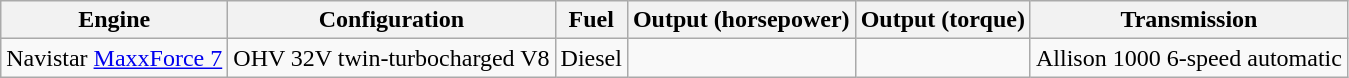<table class="wikitable">
<tr>
<th>Engine</th>
<th>Configuration</th>
<th>Fuel</th>
<th>Output (horsepower)</th>
<th>Output (torque)</th>
<th>Transmission</th>
</tr>
<tr>
<td>Navistar <a href='#'>MaxxForce 7</a></td>
<td> OHV 32V twin-turbocharged V8</td>
<td>Diesel</td>
<td></td>
<td></td>
<td>Allison 1000 6-speed automatic</td>
</tr>
</table>
